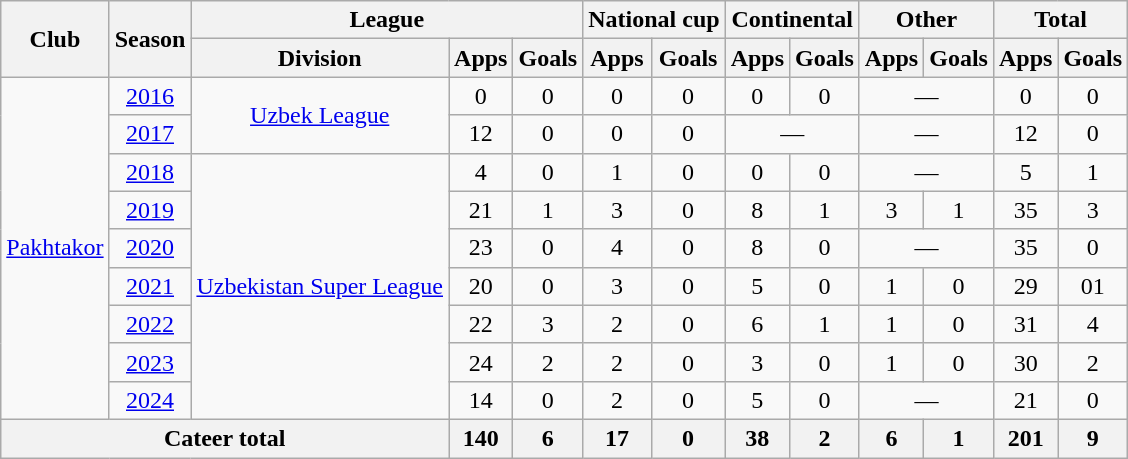<table class="wikitable" style="text-align: center;">
<tr>
<th rowspan="2">Club</th>
<th rowspan="2">Season</th>
<th colspan="3">League</th>
<th colspan="2">National cup</th>
<th colspan="2">Continental</th>
<th colspan="2">Other</th>
<th colspan="2">Total</th>
</tr>
<tr>
<th>Division</th>
<th>Apps</th>
<th>Goals</th>
<th>Apps</th>
<th>Goals</th>
<th>Apps</th>
<th>Goals</th>
<th>Apps</th>
<th>Goals</th>
<th>Apps</th>
<th>Goals</th>
</tr>
<tr>
<td rowspan="9"><a href='#'>Pakhtakor</a></td>
<td><a href='#'>2016</a></td>
<td rowspan="2"><a href='#'>Uzbek League</a></td>
<td>0</td>
<td>0</td>
<td>0</td>
<td>0</td>
<td>0</td>
<td>0</td>
<td colspan="2">—</td>
<td>0</td>
<td>0</td>
</tr>
<tr>
<td><a href='#'>2017</a></td>
<td>12</td>
<td>0</td>
<td>0</td>
<td>0</td>
<td colspan="2">—</td>
<td colspan="2">—</td>
<td>12</td>
<td>0</td>
</tr>
<tr>
<td><a href='#'>2018</a></td>
<td rowspan="7"><a href='#'>Uzbekistan Super League</a></td>
<td>4</td>
<td>0</td>
<td>1</td>
<td>0</td>
<td>0</td>
<td>0</td>
<td colspan="2">—</td>
<td>5</td>
<td>1</td>
</tr>
<tr>
<td><a href='#'>2019</a></td>
<td>21</td>
<td>1</td>
<td>3</td>
<td>0</td>
<td>8</td>
<td>1</td>
<td>3</td>
<td>1</td>
<td>35</td>
<td>3</td>
</tr>
<tr>
<td><a href='#'>2020</a></td>
<td>23</td>
<td>0</td>
<td>4</td>
<td>0</td>
<td>8</td>
<td>0</td>
<td colspan="2">—</td>
<td>35</td>
<td>0</td>
</tr>
<tr>
<td><a href='#'>2021</a></td>
<td>20</td>
<td>0</td>
<td>3</td>
<td>0</td>
<td>5</td>
<td>0</td>
<td>1</td>
<td>0</td>
<td>29</td>
<td>01</td>
</tr>
<tr>
<td><a href='#'>2022</a></td>
<td>22</td>
<td>3</td>
<td>2</td>
<td>0</td>
<td>6</td>
<td>1</td>
<td>1</td>
<td>0</td>
<td>31</td>
<td>4</td>
</tr>
<tr>
<td><a href='#'>2023</a></td>
<td>24</td>
<td>2</td>
<td>2</td>
<td>0</td>
<td>3</td>
<td>0</td>
<td>1</td>
<td>0</td>
<td>30</td>
<td>2</td>
</tr>
<tr>
<td><a href='#'>2024</a></td>
<td>14</td>
<td>0</td>
<td>2</td>
<td>0</td>
<td>5</td>
<td>0</td>
<td colspan="2">—</td>
<td>21</td>
<td>0</td>
</tr>
<tr>
<th colspan="3">Cateer total</th>
<th>140</th>
<th>6</th>
<th>17</th>
<th>0</th>
<th>38</th>
<th>2</th>
<th>6</th>
<th>1</th>
<th>201</th>
<th>9</th>
</tr>
</table>
